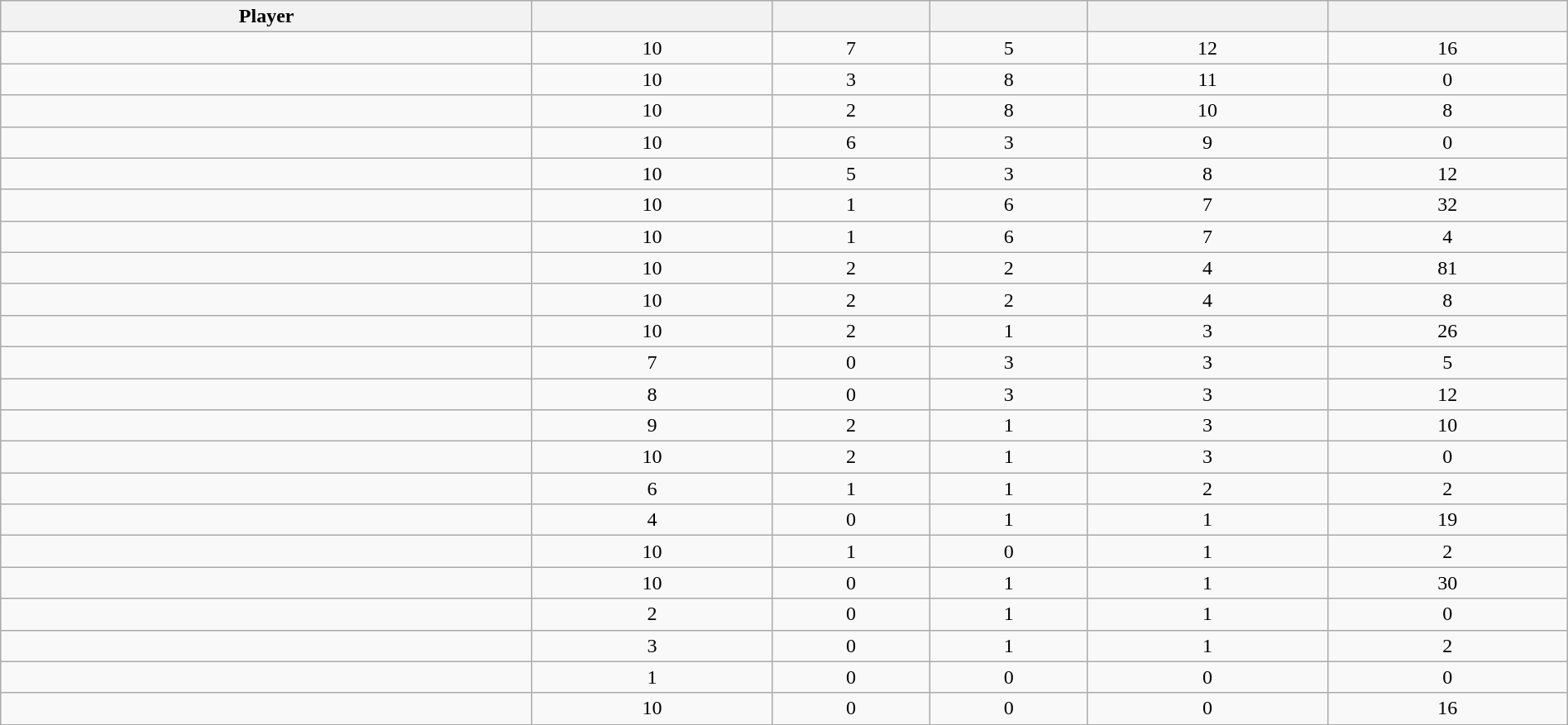<table class="wikitable sortable" style="width:100%;">
<tr align=center>
<th>Player</th>
<th></th>
<th></th>
<th></th>
<th></th>
<th></th>
</tr>
<tr align=center>
<td></td>
<td>10</td>
<td>7</td>
<td>5</td>
<td>12</td>
<td>16</td>
</tr>
<tr align=center>
<td></td>
<td>10</td>
<td>3</td>
<td>8</td>
<td>11</td>
<td>0</td>
</tr>
<tr align=center>
<td></td>
<td>10</td>
<td>2</td>
<td>8</td>
<td>10</td>
<td>8</td>
</tr>
<tr align=center>
<td></td>
<td>10</td>
<td>6</td>
<td>3</td>
<td>9</td>
<td>0</td>
</tr>
<tr align=center>
<td></td>
<td>10</td>
<td>5</td>
<td>3</td>
<td>8</td>
<td>12</td>
</tr>
<tr align=center>
<td></td>
<td>10</td>
<td>1</td>
<td>6</td>
<td>7</td>
<td>32</td>
</tr>
<tr align=center>
<td></td>
<td>10</td>
<td>1</td>
<td>6</td>
<td>7</td>
<td>4</td>
</tr>
<tr align=center>
<td></td>
<td>10</td>
<td>2</td>
<td>2</td>
<td>4</td>
<td>81</td>
</tr>
<tr align=center>
<td></td>
<td>10</td>
<td>2</td>
<td>2</td>
<td>4</td>
<td>8</td>
</tr>
<tr align=center>
<td></td>
<td>10</td>
<td>2</td>
<td>1</td>
<td>3</td>
<td>26</td>
</tr>
<tr align=center>
<td></td>
<td>7</td>
<td>0</td>
<td>3</td>
<td>3</td>
<td>5</td>
</tr>
<tr align=center>
<td></td>
<td>8</td>
<td>0</td>
<td>3</td>
<td>3</td>
<td>12</td>
</tr>
<tr align=center>
<td></td>
<td>9</td>
<td>2</td>
<td>1</td>
<td>3</td>
<td>10</td>
</tr>
<tr align=center>
<td></td>
<td>10</td>
<td>2</td>
<td>1</td>
<td>3</td>
<td>0</td>
</tr>
<tr align=center>
<td></td>
<td>6</td>
<td>1</td>
<td>1</td>
<td>2</td>
<td>2</td>
</tr>
<tr align=center>
<td></td>
<td>4</td>
<td>0</td>
<td>1</td>
<td>1</td>
<td>19</td>
</tr>
<tr align=center>
<td></td>
<td>10</td>
<td>1</td>
<td>0</td>
<td>1</td>
<td>2</td>
</tr>
<tr align=center>
<td></td>
<td>10</td>
<td>0</td>
<td>1</td>
<td>1</td>
<td>30</td>
</tr>
<tr align=center>
<td></td>
<td>2</td>
<td>0</td>
<td>1</td>
<td>1</td>
<td>0</td>
</tr>
<tr align=center>
<td></td>
<td>3</td>
<td>0</td>
<td>1</td>
<td>1</td>
<td>2</td>
</tr>
<tr align=center>
<td></td>
<td>1</td>
<td>0</td>
<td>0</td>
<td>0</td>
<td>0</td>
</tr>
<tr align=center>
<td></td>
<td>10</td>
<td>0</td>
<td>0</td>
<td>0</td>
<td>16</td>
</tr>
</table>
